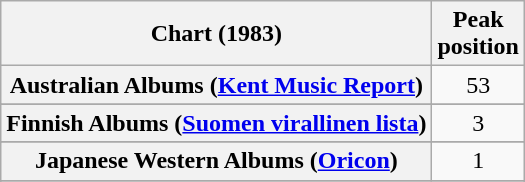<table class="wikitable sortable plainrowheaders" style="text-align:center">
<tr>
<th>Chart (1983)</th>
<th>Peak<br>position</th>
</tr>
<tr>
<th scope="row">Australian Albums (<a href='#'>Kent Music Report</a>)</th>
<td>53</td>
</tr>
<tr>
</tr>
<tr>
</tr>
<tr>
<th scope="row">Finnish Albums (<a href='#'>Suomen virallinen lista</a>)</th>
<td>3</td>
</tr>
<tr>
</tr>
<tr>
<th scope="row">Japanese Western Albums (<a href='#'>Oricon</a>)</th>
<td>1</td>
</tr>
<tr>
</tr>
<tr>
</tr>
<tr>
</tr>
<tr>
</tr>
<tr>
</tr>
</table>
